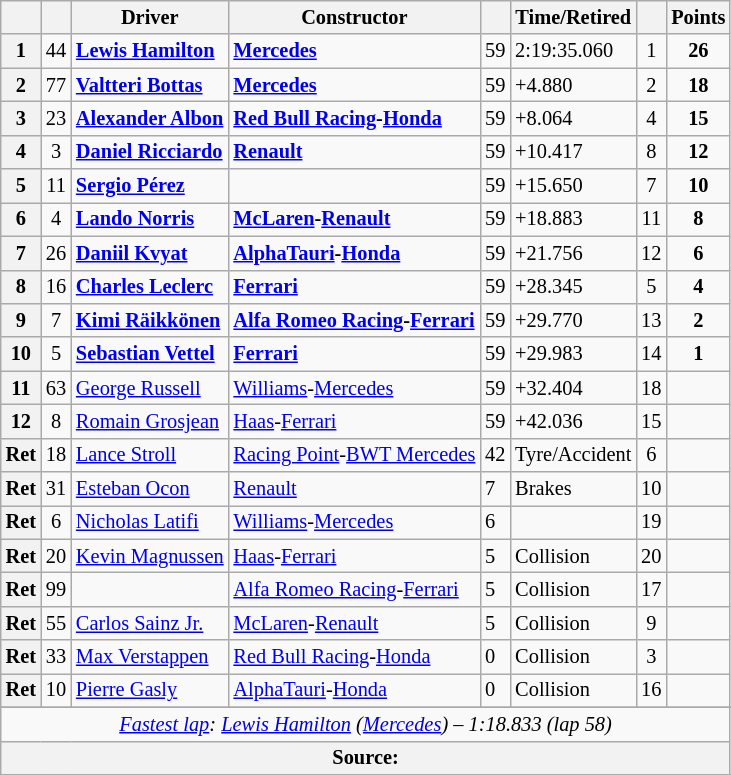<table class="wikitable sortable" style="font-size: 85%;">
<tr>
<th scope="col"></th>
<th scope="col"></th>
<th scope="col">Driver</th>
<th scope="col">Constructor</th>
<th scope="col" class="unsortable"></th>
<th scope="col" class="unsortable">Time/Retired</th>
<th scope="col"></th>
<th scope="col">Points</th>
</tr>
<tr>
<th>1</th>
<td align="center">44</td>
<td data-sort-value="ham"><strong> <a href='#'>Lewis Hamilton</a></strong></td>
<td><a href='#'><strong>Mercedes</strong></a></td>
<td>59</td>
<td>2:19:35.060</td>
<td align="center">1</td>
<td align="center"><strong>26</strong></td>
</tr>
<tr>
<th>2</th>
<td align="center">77</td>
<td data-sort-value="bot"><strong> <a href='#'>Valtteri Bottas</a></strong></td>
<td><a href='#'><strong>Mercedes</strong></a></td>
<td>59</td>
<td>+4.880</td>
<td align="center">2</td>
<td align="center"><strong>18</strong></td>
</tr>
<tr>
<th>3</th>
<td align="center">23</td>
<td data-sort-value="alb"><strong> <a href='#'>Alexander Albon</a></strong></td>
<td><strong><a href='#'>Red Bull Racing</a>-<a href='#'>Honda</a></strong></td>
<td>59</td>
<td>+8.064</td>
<td align="center">4</td>
<td align="center"><strong>15</strong></td>
</tr>
<tr>
<th>4</th>
<td align="center">3</td>
<td data-sort-value=ric"><strong> <a href='#'>Daniel Ricciardo</a></strong></td>
<td><a href='#'><strong>Renault</strong></a></td>
<td>59</td>
<td>+10.417</td>
<td align="center">8</td>
<td align="center"><strong>12</strong></td>
</tr>
<tr>
<th>5</th>
<td align="center">11</td>
<td data-sort-value="per"><strong> <a href='#'>Sergio Pérez</a></strong></td>
<td nowrap><strong></strong></td>
<td>59</td>
<td>+15.650</td>
<td align="center">7</td>
<td align="center"><strong>10</strong></td>
</tr>
<tr>
<th>6</th>
<td align="center">4</td>
<td data-sort-value="nor"><strong> <a href='#'>Lando Norris</a></strong></td>
<td><strong><a href='#'>McLaren</a>-<a href='#'>Renault</a></strong></td>
<td>59</td>
<td>+18.883</td>
<td align="center">11</td>
<td align="center"><strong>8</strong></td>
</tr>
<tr>
<th>7</th>
<td align="center">26</td>
<td data-sort-value="kvy"><strong> <a href='#'>Daniil Kvyat</a></strong></td>
<td nowrap><strong><a href='#'>AlphaTauri</a>-<a href='#'>Honda</a></strong></td>
<td>59</td>
<td>+21.756</td>
<td align="center">12</td>
<td align="center"><strong>6</strong></td>
</tr>
<tr>
<th>8</th>
<td align="center">16</td>
<td data-sort-value="lec"><strong> <a href='#'>Charles Leclerc</a></strong></td>
<td><strong><a href='#'>Ferrari</a></strong></td>
<td>59</td>
<td>+28.345</td>
<td align="center">5</td>
<td align="center"><strong>4</strong></td>
</tr>
<tr>
<th>9</th>
<td align="center">7</td>
<td data-sort-value="rai"><strong> <a href='#'>Kimi Räikkönen</a></strong></td>
<td><strong><a href='#'>Alfa Romeo Racing</a>-<a href='#'>Ferrari</a></strong></td>
<td>59</td>
<td>+29.770</td>
<td align="center">13</td>
<td align="center"><strong>2</strong></td>
</tr>
<tr>
<th>10</th>
<td align="center">5</td>
<td data-sort-value="vet"> <strong><a href='#'>Sebastian Vettel</a></strong></td>
<td><strong><a href='#'>Ferrari</a></strong></td>
<td>59</td>
<td>+29.983</td>
<td align="center">14</td>
<td align="center"><strong>1</strong></td>
</tr>
<tr>
<th>11</th>
<td align="center">63</td>
<td data-sort-value="rus"> <a href='#'>George Russell</a></td>
<td><a href='#'>Williams</a>-<a href='#'>Mercedes</a></td>
<td>59</td>
<td>+32.404</td>
<td align="center">18</td>
<td></td>
</tr>
<tr>
<th>12</th>
<td align="center">8</td>
<td data-sort-value="gro"> <a href='#'>Romain Grosjean</a></td>
<td><a href='#'>Haas</a>-<a href='#'>Ferrari</a></td>
<td>59</td>
<td>+42.036</td>
<td align="center">15</td>
<td></td>
</tr>
<tr>
<th data-sort-value="13">Ret</th>
<td align="center">18</td>
<td data-sort-value="str"> <a href='#'>Lance Stroll</a></td>
<td nowrap><a href='#'>Racing Point</a>-<a href='#'>BWT Mercedes</a></td>
<td>42</td>
<td>Tyre/Accident</td>
<td align="center">6</td>
<td></td>
</tr>
<tr>
<th data-sort-value="14">Ret</th>
<td align="center">31</td>
<td data-sort-value="oco"> <a href='#'>Esteban Ocon</a></td>
<td><a href='#'>Renault</a></td>
<td>7</td>
<td>Brakes</td>
<td align="center">10</td>
<td></td>
</tr>
<tr>
<th data-sort-value="15">Ret</th>
<td align="center">6</td>
<td data-sort-value="lat"> <a href='#'>Nicholas Latifi</a></td>
<td><a href='#'>Williams</a>-<a href='#'>Mercedes</a></td>
<td>6</td>
<td></td>
<td align="center">19</td>
<td></td>
</tr>
<tr>
<th data-sort-value="16">Ret</th>
<td align="center">20</td>
<td data-sort-value="mag"> <a href='#'>Kevin Magnussen</a></td>
<td><a href='#'>Haas</a>-<a href='#'>Ferrari</a></td>
<td>5</td>
<td>Collision</td>
<td align="center">20</td>
<td></td>
</tr>
<tr>
<th data-sort-value="17">Ret</th>
<td align="center">99</td>
<td data-sort-value="gio"></td>
<td><a href='#'>Alfa Romeo Racing</a>-<a href='#'>Ferrari</a></td>
<td>5</td>
<td>Collision</td>
<td align="center">17</td>
<td></td>
</tr>
<tr>
<th data-sort-value="18">Ret</th>
<td align="center">55</td>
<td data-sort-value="sai"> <a href='#'>Carlos Sainz Jr.</a></td>
<td><a href='#'>McLaren</a>-<a href='#'>Renault</a></td>
<td>5</td>
<td>Collision</td>
<td align="center">9</td>
<td></td>
</tr>
<tr>
<th data-sort-value="19">Ret</th>
<td align="center">33</td>
<td data-sort-value="ver"> <a href='#'>Max Verstappen</a></td>
<td><a href='#'>Red Bull Racing</a>-<a href='#'>Honda</a></td>
<td>0</td>
<td Nowrap>Collision</td>
<td align="center">3</td>
<td></td>
</tr>
<tr>
<th data-sort-value="20">Ret</th>
<td align="center">10</td>
<td data-sort-value="gas"> <a href='#'>Pierre Gasly</a></td>
<td><a href='#'>AlphaTauri</a>-<a href='#'>Honda</a></td>
<td>0</td>
<td>Collision</td>
<td align="center">16</td>
<td></td>
</tr>
<tr>
</tr>
<tr class="sortbottom">
<td colspan="8" align="center"><em><a href='#'>Fastest lap</a>:</em>  <em><a href='#'>Lewis Hamilton</a> (<a href='#'>Mercedes</a>) – 1:18.833 (lap 58)</em></td>
</tr>
<tr>
<th colspan="8">Source:</th>
</tr>
<tr>
</tr>
</table>
